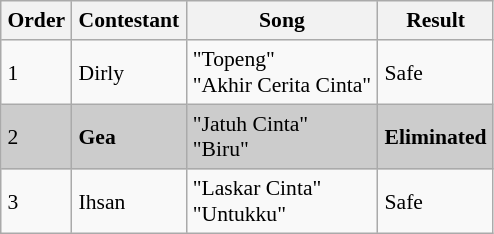<table border="8" cellpadding="4" cellspacing="0" style="margin:  1em 1em 1em 0; background: #f9f9f9; border: 1px #aaa  solid; border-collapse: collapse; font-size: 90%;">
<tr style="background:#f2f2f2;">
<th>Order</th>
<th>Contestant</th>
<th>Song </th>
<th>Result</th>
</tr>
<tr>
<td>1</td>
<td>Dirly</td>
<td>"Topeng" <br>"Akhir Cerita Cinta" </td>
<td>Safe</td>
</tr>
<tr style="background:#ccc;">
<td>2</td>
<td><strong>Gea</strong></td>
<td>"Jatuh Cinta"  <br>"Biru" </td>
<td><strong>Eliminated</strong></td>
</tr>
<tr>
<td>3</td>
<td>Ihsan</td>
<td>"Laskar Cinta"  <br>"Untukku" </td>
<td>Safe</td>
</tr>
</table>
